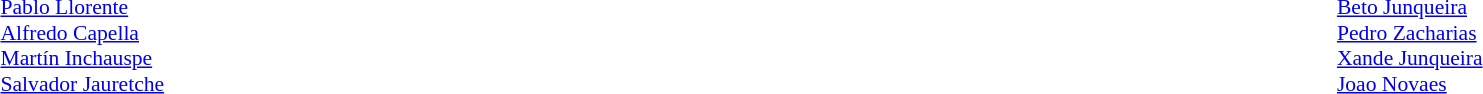<table width="100%">
<tr>
<td valign="top" width="50%"><br><table style="font-size:90%" cellspacing="0" cellpadding="0">
<tr>
<td colspan=4></td>
</tr>
<tr>
<th width=15></th>
<th width=15></th>
</tr>
<tr>
<td></td>
<td><strong></strong></td>
<td> <a href='#'>Pablo Llorente</a></td>
</tr>
<tr>
<td></td>
<td><strong></strong></td>
<td> <a href='#'>Alfredo Capella</a></td>
</tr>
<tr>
<td></td>
<td><strong></strong></td>
<td> <a href='#'>Martín Inchauspe</a></td>
</tr>
<tr>
<td></td>
<td><strong></strong></td>
<td> <a href='#'>Salvador Jauretche</a></td>
</tr>
<tr>
</tr>
</table>
</td>
<td valign="top" width="50%"><br><table style="font-size: 90%" cellspacing="0" cellpadding="0" align=center>
<tr>
<td colspan="3"></td>
</tr>
<tr>
<th width=25></th>
<th width=25></th>
</tr>
<tr>
<td></td>
<td></td>
<td> <a href='#'>Beto Junqueira</a></td>
</tr>
<tr>
<td></td>
<td></td>
<td> <a href='#'>Pedro Zacharias</a></td>
</tr>
<tr>
<td></td>
<td></td>
<td> <a href='#'>Xande Junqueira</a></td>
</tr>
<tr>
<td></td>
<td></td>
<td> <a href='#'>Joao Novaes</a></td>
</tr>
<tr>
</tr>
</table>
</td>
</tr>
</table>
